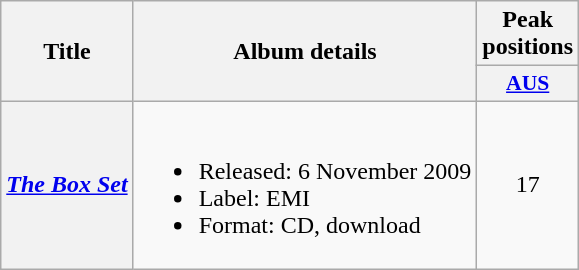<table class="wikitable plainrowheaders">
<tr>
<th scope="col" rowspan="2">Title</th>
<th scope="col" rowspan="2">Album details</th>
<th scope="col" colspan="1">Peak positions</th>
</tr>
<tr>
<th scope="col" style="width:3em;font-size:90%;"><a href='#'>AUS</a><br></th>
</tr>
<tr>
<th scope="row"><em><a href='#'>The Box Set</a></em></th>
<td><br><ul><li>Released: 6 November 2009</li><li>Label: EMI</li><li>Format: CD, download</li></ul></td>
<td style="text-align:center;">17</td>
</tr>
</table>
